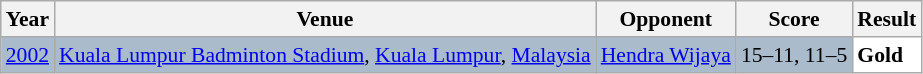<table class="sortable wikitable" style="font-size: 90%;">
<tr>
<th>Year</th>
<th>Venue</th>
<th>Opponent</th>
<th>Score</th>
<th>Result</th>
</tr>
<tr style="background:#AABBCC">
<td align="center"><a href='#'>2002</a></td>
<td align="left"><a href='#'>Kuala Lumpur Badminton Stadium</a>, <a href='#'>Kuala Lumpur</a>, <a href='#'>Malaysia</a></td>
<td align="left"> <a href='#'>Hendra Wijaya</a></td>
<td align="left">15–11, 11–5</td>
<td style="text-align:left; background:white"> <strong>Gold</strong></td>
</tr>
</table>
